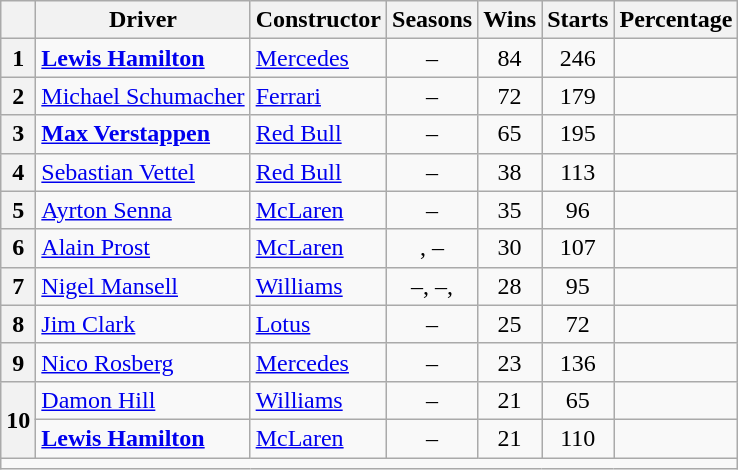<table class="wikitable sortable" style="text-align:center">
<tr>
<th></th>
<th>Driver</th>
<th>Constructor</th>
<th>Seasons</th>
<th>Wins</th>
<th>Starts</th>
<th>Percentage</th>
</tr>
<tr>
<th>1</th>
<td align=left> <strong><a href='#'>Lewis Hamilton</a></strong></td>
<td align=left><a href='#'>Mercedes</a></td>
<td>–</td>
<td>84</td>
<td>246</td>
<td></td>
</tr>
<tr>
<th>2</th>
<td align=left> <a href='#'>Michael Schumacher</a></td>
<td align=left><a href='#'>Ferrari</a></td>
<td>–</td>
<td>72</td>
<td>179</td>
<td></td>
</tr>
<tr>
<th>3</th>
<td align=left> <strong><a href='#'>Max Verstappen</a></strong></td>
<td align=left><a href='#'>Red Bull</a></td>
<td>–</td>
<td>65</td>
<td>195</td>
<td></td>
</tr>
<tr>
<th>4</th>
<td align=left> <a href='#'>Sebastian Vettel</a></td>
<td align=left><a href='#'>Red Bull</a></td>
<td>–</td>
<td>38</td>
<td>113</td>
<td></td>
</tr>
<tr>
<th>5</th>
<td align=left> <a href='#'>Ayrton Senna</a></td>
<td align=left><a href='#'>McLaren</a></td>
<td>–</td>
<td>35</td>
<td>96</td>
<td></td>
</tr>
<tr>
<th>6</th>
<td align=left> <a href='#'>Alain Prost</a></td>
<td align=left><a href='#'>McLaren</a></td>
<td>, –</td>
<td>30</td>
<td>107</td>
<td></td>
</tr>
<tr>
<th>7</th>
<td align=left> <a href='#'>Nigel Mansell</a></td>
<td align=left><a href='#'>Williams</a></td>
<td>–, –, </td>
<td>28</td>
<td>95</td>
<td></td>
</tr>
<tr>
<th>8</th>
<td align=left> <a href='#'>Jim Clark</a></td>
<td align=left><a href='#'>Lotus</a></td>
<td>–</td>
<td>25</td>
<td>72</td>
<td></td>
</tr>
<tr>
<th>9</th>
<td align=left> <a href='#'>Nico Rosberg</a></td>
<td align=left><a href='#'>Mercedes</a></td>
<td>–</td>
<td>23</td>
<td>136</td>
<td></td>
</tr>
<tr>
<th rowspan=2>10</th>
<td align=left> <a href='#'>Damon Hill</a></td>
<td align=left><a href='#'>Williams</a></td>
<td>–</td>
<td>21</td>
<td>65</td>
<td></td>
</tr>
<tr>
<td align=left> <strong><a href='#'>Lewis Hamilton</a></strong></td>
<td align=left><a href='#'>McLaren</a></td>
<td>–</td>
<td>21</td>
<td>110</td>
<td></td>
</tr>
<tr class="sortbottom">
<td colspan=7></td>
</tr>
</table>
